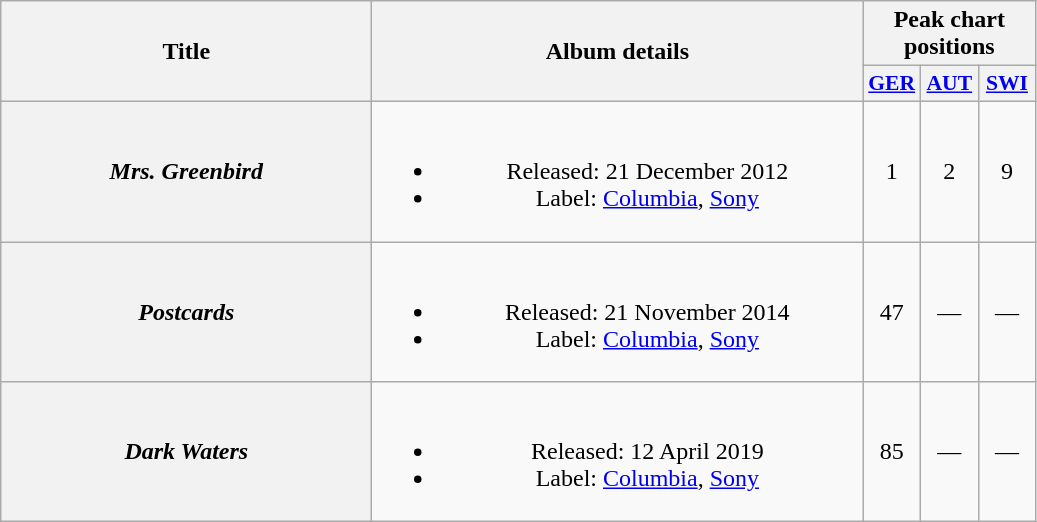<table class="wikitable plainrowheaders" style="text-align:center;">
<tr>
<th scope="col" rowspan="2" style="width: 15em;">Title</th>
<th scope="col" rowspan="2" style="width: 20em;">Album details</th>
<th scope="col" colspan="3">Peak chart positions</th>
</tr>
<tr>
<th scope="col" style="width:2.2em; font-size:90%;"><a href='#'>GER</a><br></th>
<th scope="col" style="width:2.2em; font-size:90%;"><a href='#'>AUT</a><br></th>
<th scope="col" style="width:2.2em; font-size:90%;"><a href='#'>SWI</a><br></th>
</tr>
<tr>
<th scope="row"><em>Mrs. Greenbird</em></th>
<td><br><ul><li>Released: 21 December 2012</li><li>Label: <a href='#'>Columbia</a>, <a href='#'>Sony</a></li></ul></td>
<td>1</td>
<td>2</td>
<td>9</td>
</tr>
<tr>
<th scope="row"><em>Postcards</em></th>
<td><br><ul><li>Released: 21 November 2014</li><li>Label: <a href='#'>Columbia</a>, <a href='#'>Sony</a></li></ul></td>
<td>47</td>
<td>—</td>
<td>—</td>
</tr>
<tr>
<th scope="row"><em>Dark Waters</em></th>
<td><br><ul><li>Released: 12 April 2019</li><li>Label: <a href='#'>Columbia</a>, <a href='#'>Sony</a></li></ul></td>
<td>85</td>
<td>—</td>
<td>—</td>
</tr>
</table>
